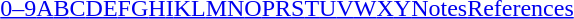<table id="toc" class="toc" summary="Class" align="center" style="text-align:center;">
<tr>
<th></th>
</tr>
<tr>
<td style="text-align:center;"><a href='#'>0–9</a><a href='#'>A</a><a href='#'>B</a><a href='#'>C</a><a href='#'>D</a><a href='#'>E</a><a href='#'>F</a><a href='#'>G</a><a href='#'>H</a><a href='#'>I</a><a href='#'>K</a><a href='#'>L</a><a href='#'>M</a><a href='#'>N</a><a href='#'>O</a><a href='#'>P</a><a href='#'>R</a><a href='#'>S</a><a href='#'>T</a><a href='#'>U</a><a href='#'>V</a><a href='#'>W</a><a href='#'>X</a><a href='#'>Y</a><a href='#'>Notes</a><a href='#'>References</a></td>
</tr>
</table>
